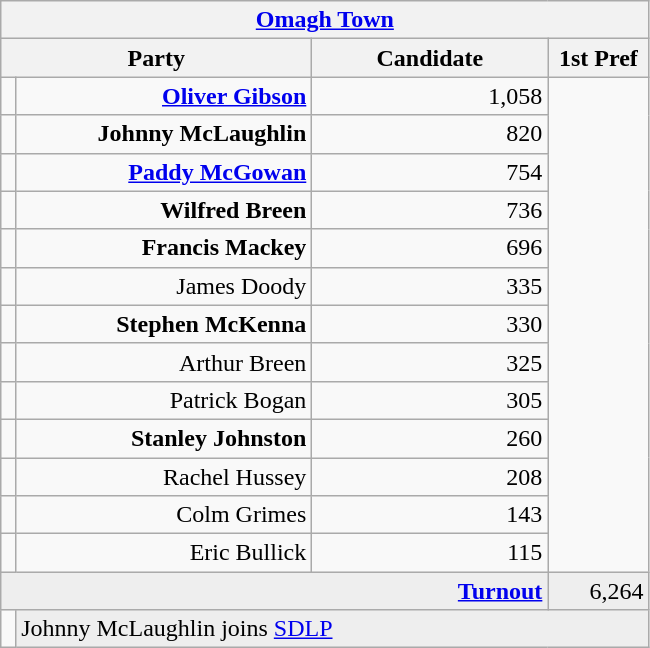<table class="wikitable">
<tr>
<th colspan="4" align="center"><a href='#'>Omagh Town</a></th>
</tr>
<tr>
<th colspan="2" align="center" width=200>Party</th>
<th width=150>Candidate</th>
<th width=60>1st Pref</th>
</tr>
<tr>
<td></td>
<td align="right"><strong><a href='#'>Oliver Gibson</a></strong></td>
<td align="right">1,058</td>
</tr>
<tr>
<td></td>
<td align="right"><strong>Johnny McLaughlin</strong></td>
<td align="right">820</td>
</tr>
<tr>
<td></td>
<td align="right"><strong><a href='#'>Paddy McGowan</a></strong></td>
<td align="right">754</td>
</tr>
<tr>
<td></td>
<td align="right"><strong>Wilfred Breen</strong></td>
<td align="right">736</td>
</tr>
<tr>
<td></td>
<td align="right"><strong>Francis Mackey</strong></td>
<td align="right">696</td>
</tr>
<tr>
<td></td>
<td align="right">James Doody</td>
<td align="right">335</td>
</tr>
<tr>
<td></td>
<td align="right"><strong>Stephen McKenna</strong></td>
<td align="right">330</td>
</tr>
<tr>
<td></td>
<td align="right">Arthur Breen</td>
<td align="right">325</td>
</tr>
<tr>
<td></td>
<td align="right">Patrick Bogan</td>
<td align="right">305</td>
</tr>
<tr>
<td></td>
<td align="right"><strong>Stanley Johnston</strong></td>
<td align="right">260</td>
</tr>
<tr>
<td></td>
<td align="right">Rachel Hussey</td>
<td align="right">208</td>
</tr>
<tr>
<td></td>
<td align="right">Colm Grimes</td>
<td align="right">143</td>
</tr>
<tr>
<td></td>
<td align="right">Eric Bullick</td>
<td align="right">115</td>
</tr>
<tr bgcolor="EEEEEE">
<td colspan=3 align="right"><strong><a href='#'>Turnout</a></strong></td>
<td align="right">6,264</td>
</tr>
<tr>
<td bgcolor=></td>
<td colspan=3 bgcolor="EEEEEE">Johnny McLaughlin joins <a href='#'>SDLP</a></td>
</tr>
</table>
